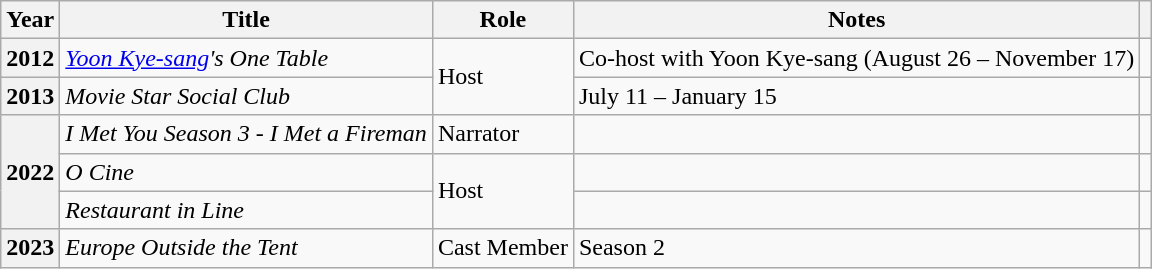<table class="wikitable plainrowheaders sortable">
<tr>
<th scope="col">Year</th>
<th scope="col">Title</th>
<th scope="col">Role</th>
<th scope="col">Notes</th>
<th scope="col" class="unsortable"></th>
</tr>
<tr>
<th scope="row">2012</th>
<td><em><a href='#'>Yoon Kye-sang</a>'s One Table</em></td>
<td rowspan="2">Host</td>
<td>Co-host with Yoon Kye-sang (August 26 – November 17)</td>
<td style="text-align:center"></td>
</tr>
<tr>
<th scope="row">2013</th>
<td><em>Movie Star Social Club</em></td>
<td>July 11 – January 15</td>
<td style="text-align:center"></td>
</tr>
<tr>
<th scope="row" rowspan="3">2022</th>
<td><em>I Met You Season 3 - I Met a Fireman</em></td>
<td>Narrator</td>
<td></td>
<td style="text-align:center"></td>
</tr>
<tr>
<td><em>O Cine</em></td>
<td rowspan="2">Host</td>
<td></td>
<td style="text-align:center"></td>
</tr>
<tr>
<td><em>Restaurant in Line</em></td>
<td></td>
<td style="text-align:center"></td>
</tr>
<tr>
<th scope="row">2023</th>
<td><em>Europe Outside the Tent</em></td>
<td>Cast Member</td>
<td>Season 2</td>
<td style="text-align:center"></td>
</tr>
</table>
